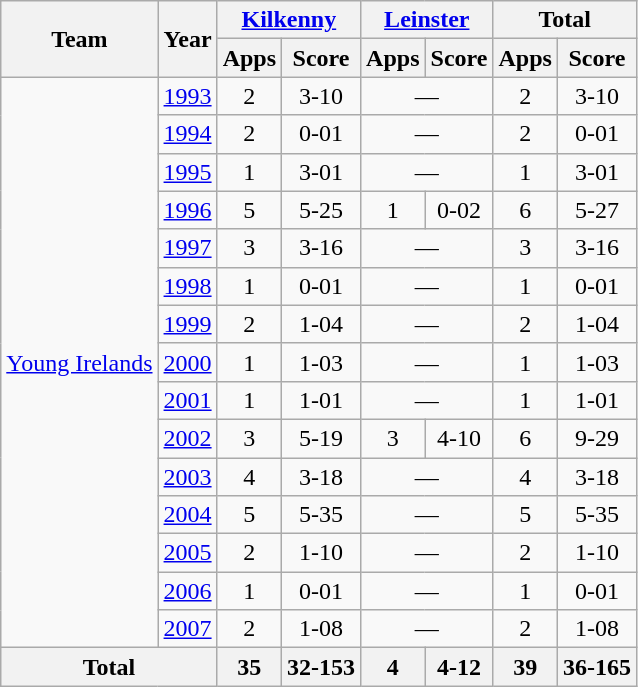<table class="wikitable" style="text-align:center">
<tr>
<th rowspan="2">Team</th>
<th rowspan="2">Year</th>
<th colspan="2"><a href='#'>Kilkenny</a></th>
<th colspan="2"><a href='#'>Leinster</a></th>
<th colspan="2">Total</th>
</tr>
<tr>
<th>Apps</th>
<th>Score</th>
<th>Apps</th>
<th>Score</th>
<th>Apps</th>
<th>Score</th>
</tr>
<tr>
<td rowspan="15"><a href='#'>Young Irelands</a></td>
<td><a href='#'>1993</a></td>
<td>2</td>
<td>3-10</td>
<td colspan=2>—</td>
<td>2</td>
<td>3-10</td>
</tr>
<tr>
<td><a href='#'>1994</a></td>
<td>2</td>
<td>0-01</td>
<td colspan=2>—</td>
<td>2</td>
<td>0-01</td>
</tr>
<tr>
<td><a href='#'>1995</a></td>
<td>1</td>
<td>3-01</td>
<td colspan=2>—</td>
<td>1</td>
<td>3-01</td>
</tr>
<tr>
<td><a href='#'>1996</a></td>
<td>5</td>
<td>5-25</td>
<td>1</td>
<td>0-02</td>
<td>6</td>
<td>5-27</td>
</tr>
<tr>
<td><a href='#'>1997</a></td>
<td>3</td>
<td>3-16</td>
<td colspan=2>—</td>
<td>3</td>
<td>3-16</td>
</tr>
<tr>
<td><a href='#'>1998</a></td>
<td>1</td>
<td>0-01</td>
<td colspan=2>—</td>
<td>1</td>
<td>0-01</td>
</tr>
<tr>
<td><a href='#'>1999</a></td>
<td>2</td>
<td>1-04</td>
<td colspan=2>—</td>
<td>2</td>
<td>1-04</td>
</tr>
<tr>
<td><a href='#'>2000</a></td>
<td>1</td>
<td>1-03</td>
<td colspan=2>—</td>
<td>1</td>
<td>1-03</td>
</tr>
<tr>
<td><a href='#'>2001</a></td>
<td>1</td>
<td>1-01</td>
<td colspan=2>—</td>
<td>1</td>
<td>1-01</td>
</tr>
<tr>
<td><a href='#'>2002</a></td>
<td>3</td>
<td>5-19</td>
<td>3</td>
<td>4-10</td>
<td>6</td>
<td>9-29</td>
</tr>
<tr>
<td><a href='#'>2003</a></td>
<td>4</td>
<td>3-18</td>
<td colspan=2>—</td>
<td>4</td>
<td>3-18</td>
</tr>
<tr>
<td><a href='#'>2004</a></td>
<td>5</td>
<td>5-35</td>
<td colspan=2>—</td>
<td>5</td>
<td>5-35</td>
</tr>
<tr>
<td><a href='#'>2005</a></td>
<td>2</td>
<td>1-10</td>
<td colspan=2>—</td>
<td>2</td>
<td>1-10</td>
</tr>
<tr>
<td><a href='#'>2006</a></td>
<td>1</td>
<td>0-01</td>
<td colspan=2>—</td>
<td>1</td>
<td>0-01</td>
</tr>
<tr>
<td><a href='#'>2007</a></td>
<td>2</td>
<td>1-08</td>
<td colspan=2>—</td>
<td>2</td>
<td>1-08</td>
</tr>
<tr>
<th colspan="2">Total</th>
<th>35</th>
<th>32-153</th>
<th>4</th>
<th>4-12</th>
<th>39</th>
<th>36-165</th>
</tr>
</table>
